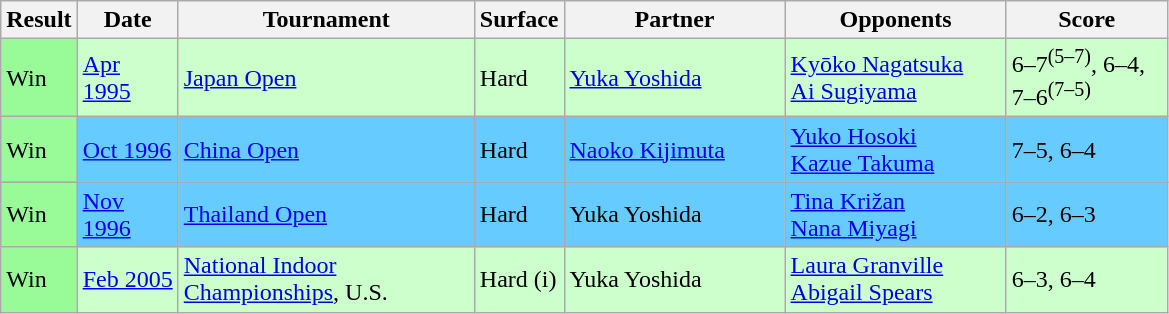<table class="sortable wikitable">
<tr>
<th style="width:40px">Result</th>
<th style="width:60px">Date</th>
<th style="width:190px">Tournament</th>
<th style="width:50px">Surface</th>
<th style="width:140px">Partner</th>
<th style="width:140px">Opponents</th>
<th style="width:100px" class="unsortable">Score</th>
</tr>
<tr style="background:#cfc;">
<td style="background:#98fb98;">Win</td>
<td><a href='#'>Apr 1995</a></td>
<td><a href='#'>Japan Open</a></td>
<td>Hard</td>
<td> <a href='#'>Yuka Yoshida</a></td>
<td> <a href='#'>Kyōko Nagatsuka</a> <br>  <a href='#'>Ai Sugiyama</a></td>
<td>6–7<sup>(5–7)</sup>, 6–4, 7–6<sup>(7–5)</sup></td>
</tr>
<tr style="background:#6cf;">
<td style="background:#98fb98;">Win</td>
<td><a href='#'>Oct 1996</a></td>
<td><a href='#'>China Open</a></td>
<td>Hard</td>
<td> <a href='#'>Naoko Kijimuta</a></td>
<td> <a href='#'>Yuko Hosoki</a> <br>  <a href='#'>Kazue Takuma</a></td>
<td>7–5, 6–4</td>
</tr>
<tr style="background:#6cf;">
<td style="background:#98fb98;">Win</td>
<td><a href='#'>Nov 1996</a></td>
<td><a href='#'>Thailand Open</a></td>
<td>Hard</td>
<td> Yuka Yoshida</td>
<td> <a href='#'>Tina Križan</a> <br>  <a href='#'>Nana Miyagi</a></td>
<td>6–2, 6–3</td>
</tr>
<tr style="background:#cfc;">
<td style="background:#98fb98;">Win</td>
<td><a href='#'>Feb 2005</a></td>
<td><a href='#'>National Indoor Championships</a>, U.S.</td>
<td>Hard (i)</td>
<td> Yuka Yoshida</td>
<td> <a href='#'>Laura Granville</a> <br>  <a href='#'>Abigail Spears</a></td>
<td>6–3, 6–4</td>
</tr>
</table>
